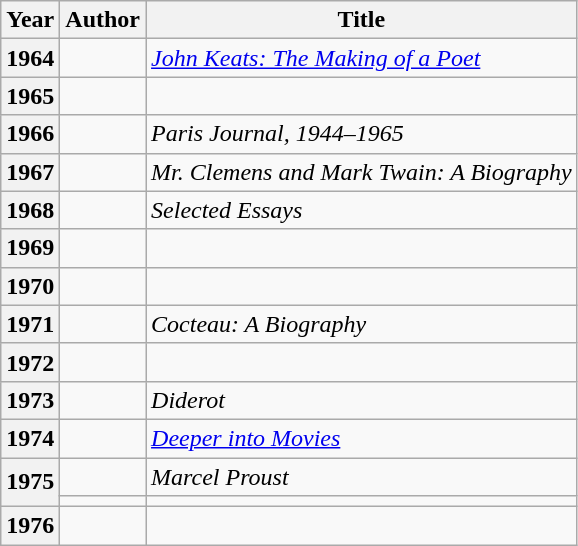<table class="wikitable sortable mw-collapsible">
<tr>
<th>Year</th>
<th>Author</th>
<th>Title</th>
</tr>
<tr>
<th>1964</th>
<td></td>
<td><em><a href='#'>John Keats: The Making of a Poet</a></em></td>
</tr>
<tr>
<th>1965</th>
<td></td>
<td><em></em></td>
</tr>
<tr>
<th>1966</th>
<td></td>
<td><em>Paris Journal, 1944–1965</em></td>
</tr>
<tr>
<th>1967</th>
<td></td>
<td><em>Mr. Clemens and Mark Twain: A Biography</em></td>
</tr>
<tr>
<th>1968</th>
<td></td>
<td><em>Selected Essays</em></td>
</tr>
<tr>
<th>1969</th>
<td></td>
<td><em></em></td>
</tr>
<tr>
<th>1970</th>
<td></td>
<td><em></em></td>
</tr>
<tr>
<th>1971</th>
<td></td>
<td><em>Cocteau: A Biography</em></td>
</tr>
<tr>
<th>1972</th>
<td></td>
<td><em></em></td>
</tr>
<tr>
<th>1973</th>
<td></td>
<td><em>Diderot</em></td>
</tr>
<tr>
<th>1974</th>
<td></td>
<td><em><a href='#'>Deeper into Movies</a></em></td>
</tr>
<tr>
<th rowspan="2">1975</th>
<td></td>
<td><em>Marcel Proust</em></td>
</tr>
<tr>
<td></td>
<td><em></em></td>
</tr>
<tr>
<th>1976</th>
<td></td>
<td><em></em></td>
</tr>
</table>
